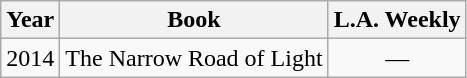<table class="wikitable">
<tr>
<th>Year</th>
<th>Book</th>
<th>L.A. Weekly</th>
</tr>
<tr>
<td>2014</td>
<td>The Narrow Road of Light</td>
<td style="text-align:center;">—</td>
</tr>
</table>
